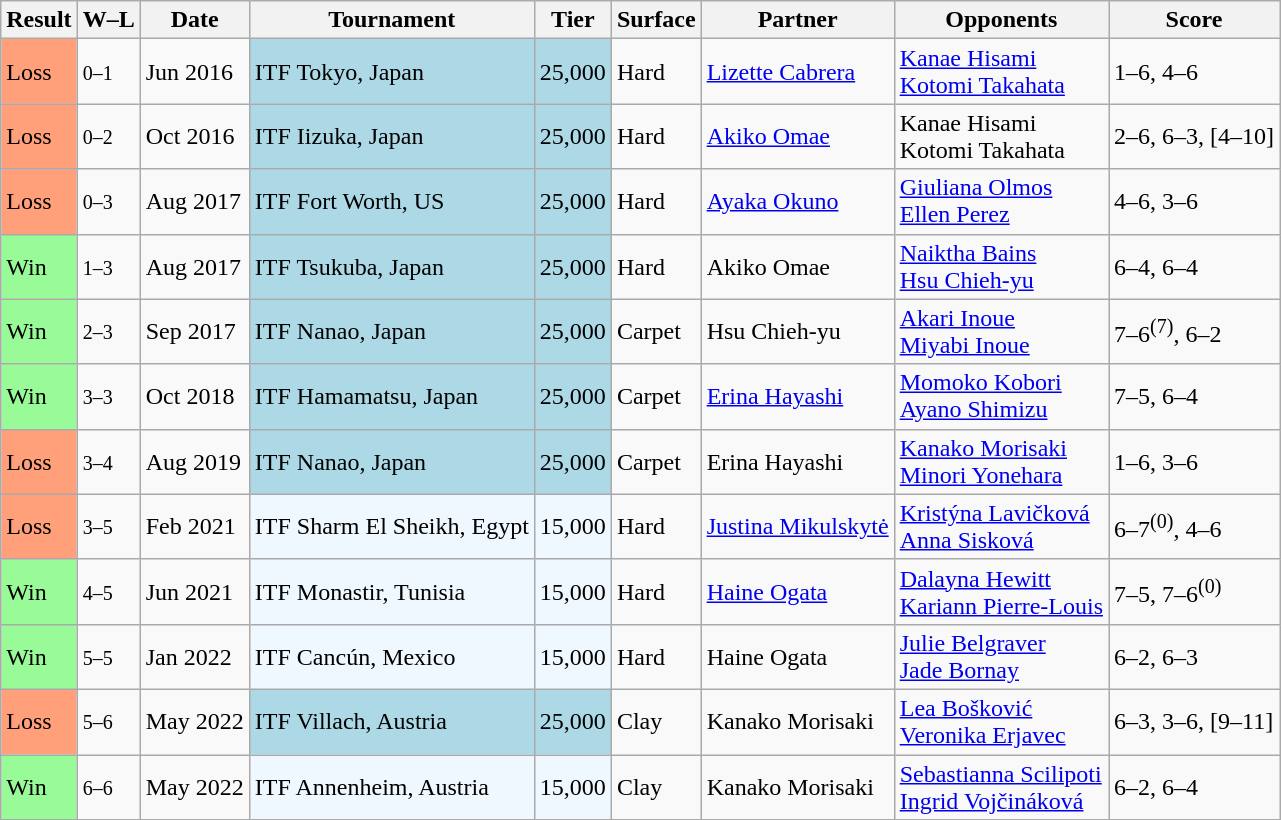<table class="sortable wikitable">
<tr>
<th>Result</th>
<th class="unsortable">W–L</th>
<th>Date</th>
<th>Tournament</th>
<th>Tier</th>
<th>Surface</th>
<th>Partner</th>
<th>Opponents</th>
<th class="unsortable">Score</th>
</tr>
<tr>
<td bgcolor="FFA07A">Loss</td>
<td><small>0–1</small></td>
<td>Jun 2016</td>
<td style="background:lightblue;">ITF Tokyo, Japan</td>
<td style="background:lightblue;">25,000</td>
<td>Hard</td>
<td> <a href='#'>Lizette Cabrera</a></td>
<td> <a href='#'>Kanae Hisami</a> <br>  <a href='#'>Kotomi Takahata</a></td>
<td>1–6, 4–6</td>
</tr>
<tr>
<td bgcolor="FFA07A">Loss</td>
<td><small>0–2</small></td>
<td>Oct 2016</td>
<td style="background:lightblue;">ITF Iizuka, Japan</td>
<td style="background:lightblue;">25,000</td>
<td>Hard</td>
<td> <a href='#'>Akiko Omae</a></td>
<td> Kanae Hisami <br>  Kotomi Takahata</td>
<td>2–6, 6–3, [4–10]</td>
</tr>
<tr>
<td bgcolor="FFA07A">Loss</td>
<td><small>0–3</small></td>
<td>Aug 2017</td>
<td style="background:lightblue;">ITF Fort Worth, US</td>
<td style="background:lightblue;">25,000</td>
<td>Hard</td>
<td> <a href='#'>Ayaka Okuno</a></td>
<td> <a href='#'>Giuliana Olmos</a> <br>  <a href='#'>Ellen Perez</a></td>
<td>4–6, 3–6</td>
</tr>
<tr>
<td bgcolor="98FB98">Win</td>
<td><small>1–3</small></td>
<td>Aug 2017</td>
<td style="background:lightblue;">ITF Tsukuba, Japan</td>
<td style="background:lightblue;">25,000</td>
<td>Hard</td>
<td> Akiko Omae</td>
<td> <a href='#'>Naiktha Bains</a> <br>  <a href='#'>Hsu Chieh-yu</a></td>
<td>6–4, 6–4</td>
</tr>
<tr>
<td style="background:#98fb98;">Win</td>
<td><small>2–3</small></td>
<td>Sep 2017</td>
<td style="background:lightblue;">ITF Nanao, Japan</td>
<td style="background:lightblue;">25,000</td>
<td>Carpet</td>
<td> Hsu Chieh-yu</td>
<td> <a href='#'>Akari Inoue</a> <br>  <a href='#'>Miyabi Inoue</a></td>
<td>7–6<sup>(7)</sup>, 6–2</td>
</tr>
<tr>
<td style="background:#98fb98;">Win</td>
<td><small>3–3</small></td>
<td>Oct 2018</td>
<td style="background:lightblue;">ITF Hamamatsu, Japan</td>
<td style="background:lightblue;">25,000</td>
<td>Carpet</td>
<td> <a href='#'>Erina Hayashi</a></td>
<td> <a href='#'>Momoko Kobori</a> <br>  <a href='#'>Ayano Shimizu</a></td>
<td>7–5, 6–4</td>
</tr>
<tr>
<td style="background:#ffa07a;">Loss</td>
<td><small>3–4</small></td>
<td>Aug 2019</td>
<td style="background:lightblue;">ITF Nanao, Japan</td>
<td style="background:lightblue;">25,000</td>
<td>Carpet</td>
<td> Erina Hayashi</td>
<td> <a href='#'>Kanako Morisaki</a> <br>  <a href='#'>Minori Yonehara</a></td>
<td>1–6, 3–6</td>
</tr>
<tr>
<td style="background:#ffa07a;">Loss</td>
<td><small>3–5</small></td>
<td>Feb 2021</td>
<td style="background:#f0f8ff;">ITF Sharm El Sheikh, Egypt</td>
<td style="background:#f0f8ff;">15,000</td>
<td>Hard</td>
<td> <a href='#'>Justina Mikulskytė</a></td>
<td> <a href='#'>Kristýna Lavičková</a> <br>  <a href='#'>Anna Sisková</a></td>
<td>6–7<sup>(0)</sup>, 4–6</td>
</tr>
<tr>
<td style="background:#98fb98;">Win</td>
<td><small>4–5</small></td>
<td>Jun 2021</td>
<td style="background:#f0f8ff;">ITF Monastir, Tunisia</td>
<td style="background:#f0f8ff;">15,000</td>
<td>Hard</td>
<td> <a href='#'>Haine Ogata</a></td>
<td> <a href='#'>Dalayna Hewitt</a> <br>  <a href='#'>Kariann Pierre-Louis</a></td>
<td>7–5, 7–6<sup>(0)</sup></td>
</tr>
<tr>
<td style="background:#98fb98;">Win</td>
<td><small>5–5</small></td>
<td>Jan 2022</td>
<td style="background:#f0f8ff;">ITF Cancún, Mexico</td>
<td style="background:#f0f8ff;">15,000</td>
<td>Hard</td>
<td> Haine Ogata</td>
<td> <a href='#'>Julie Belgraver</a> <br>  <a href='#'>Jade Bornay</a></td>
<td>6–2, 6–3</td>
</tr>
<tr>
<td style="background:#ffa07a;">Loss</td>
<td><small>5–6</small></td>
<td>May 2022</td>
<td style="background:lightblue;">ITF Villach, Austria</td>
<td style="background:lightblue;">25,000</td>
<td>Clay</td>
<td> Kanako Morisaki</td>
<td> <a href='#'>Lea Bošković</a> <br>  <a href='#'>Veronika Erjavec</a></td>
<td>6–3, 3–6, [9–11]</td>
</tr>
<tr>
<td style="background:#98fb98;">Win</td>
<td><small>6–6</small></td>
<td>May 2022</td>
<td style="background:#f0f8ff;">ITF Annenheim, Austria</td>
<td style="background:#f0f8ff;">15,000</td>
<td>Clay</td>
<td> Kanako Morisaki</td>
<td> <a href='#'>Sebastianna Scilipoti</a> <br>  <a href='#'>Ingrid Vojčináková</a></td>
<td>6–2, 6–4</td>
</tr>
</table>
